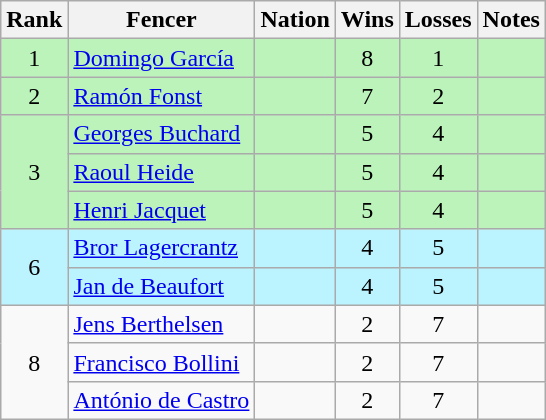<table class="wikitable sortable" style="text-align: center;">
<tr>
<th>Rank</th>
<th>Fencer</th>
<th>Nation</th>
<th>Wins</th>
<th>Losses</th>
<th>Notes</th>
</tr>
<tr bgcolor=bbf3bb>
<td>1</td>
<td align=left><a href='#'>Domingo García</a></td>
<td align=left></td>
<td>8</td>
<td>1</td>
<td></td>
</tr>
<tr bgcolor=bbf3bb>
<td>2</td>
<td align=left><a href='#'>Ramón Fonst</a></td>
<td align=left></td>
<td>7</td>
<td>2</td>
<td></td>
</tr>
<tr bgcolor=bbf3bb>
<td rowspan=3>3</td>
<td align=left><a href='#'>Georges Buchard</a></td>
<td align=left></td>
<td>5</td>
<td>4</td>
<td></td>
</tr>
<tr bgcolor=bbf3bb>
<td align=left><a href='#'>Raoul Heide</a></td>
<td align=left></td>
<td>5</td>
<td>4</td>
<td></td>
</tr>
<tr bgcolor=bbf3bb>
<td align=left><a href='#'>Henri Jacquet</a></td>
<td align=left></td>
<td>5</td>
<td>4</td>
<td></td>
</tr>
<tr bgcolor=bbf3ff>
<td rowspan=2>6</td>
<td align=left><a href='#'>Bror Lagercrantz</a></td>
<td align=left></td>
<td>4</td>
<td>5</td>
<td></td>
</tr>
<tr bgcolor=bbf3ff>
<td align=left><a href='#'>Jan de Beaufort</a></td>
<td align=left></td>
<td>4</td>
<td>5</td>
<td></td>
</tr>
<tr>
<td rowspan=3>8</td>
<td align=left><a href='#'>Jens Berthelsen</a></td>
<td align=left></td>
<td>2</td>
<td>7</td>
<td></td>
</tr>
<tr>
<td align=left><a href='#'>Francisco Bollini</a></td>
<td align=left></td>
<td>2</td>
<td>7</td>
<td></td>
</tr>
<tr>
<td align=left><a href='#'>António de Castro</a></td>
<td align=left></td>
<td>2</td>
<td>7</td>
<td></td>
</tr>
</table>
